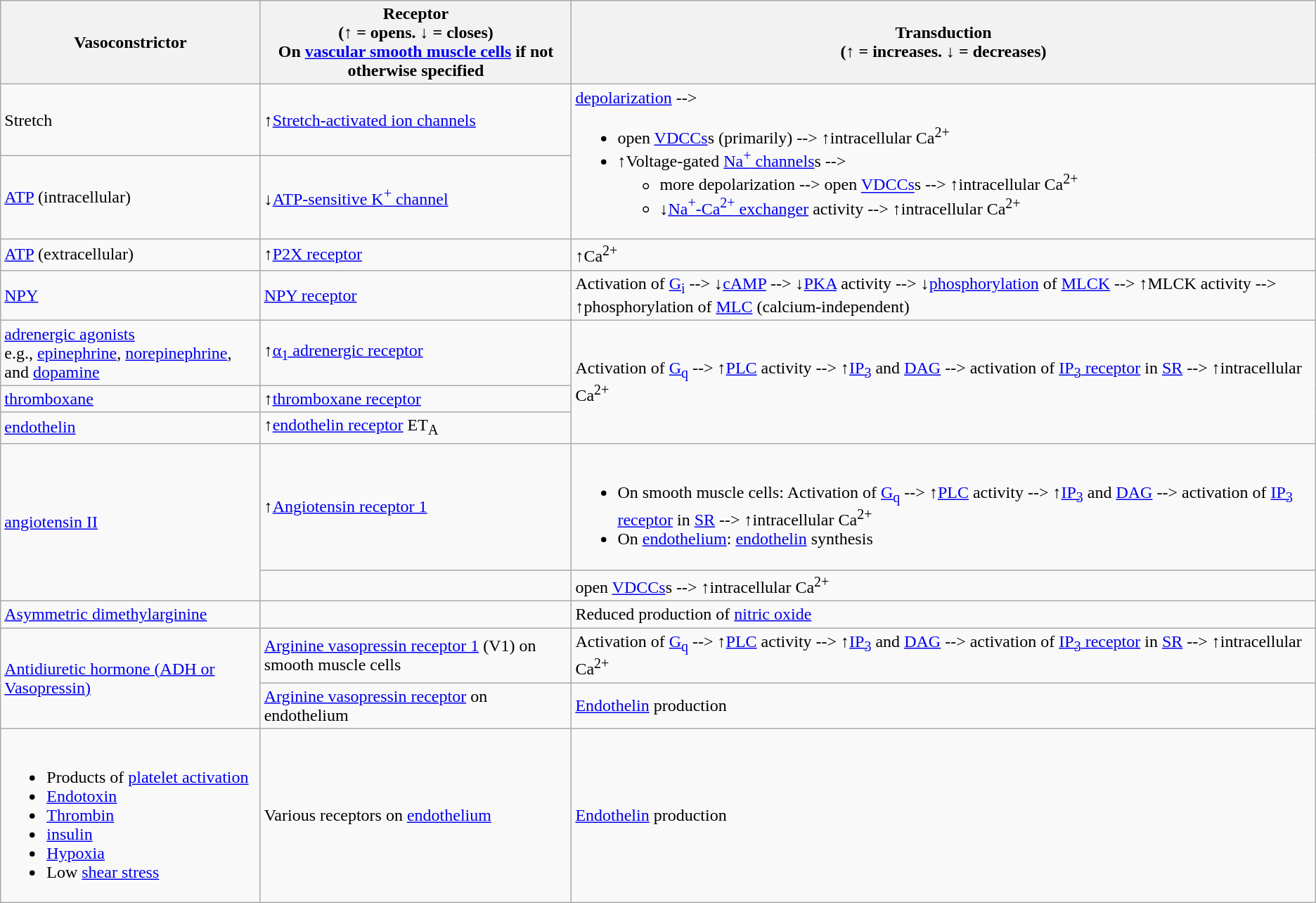<table class="wikitable">
<tr>
<th>Vasoconstrictor</th>
<th>Receptor <br> (↑ = opens. ↓ = closes) <br> <span> On <a href='#'>vascular smooth muscle cells</a> if not otherwise specified</span></th>
<th>Transduction <br> (↑ = increases. ↓ = decreases)</th>
</tr>
<tr>
<td>Stretch</td>
<td>↑<a href='#'>Stretch-activated ion channels</a></td>
<td rowspan=2><a href='#'>depolarization</a> --><br><ul><li>open <a href='#'>VDCCs</a>s (primarily) --> ↑intracellular Ca<sup>2+</sup></li><li>↑Voltage-gated <a href='#'>Na<sup>+</sup> channels</a>s --><ul><li>more depolarization --> open <a href='#'>VDCCs</a>s --> ↑intracellular Ca<sup>2+</sup></li><li>↓<a href='#'>Na<sup>+</sup>-Ca<sup>2+</sup> exchanger</a> activity --> ↑intracellular Ca<sup>2+</sup></li></ul></li></ul></td>
</tr>
<tr>
<td><a href='#'>ATP</a> (intracellular)</td>
<td>↓<a href='#'>ATP-sensitive K<sup>+</sup> channel</a></td>
</tr>
<tr>
<td><a href='#'>ATP</a> (extracellular)</td>
<td>↑<a href='#'>P2X receptor</a></td>
<td>↑Ca<sup>2+</sup></td>
</tr>
<tr>
<td><a href='#'>NPY</a></td>
<td><a href='#'>NPY receptor</a></td>
<td>Activation of <a href='#'>G<sub>i</sub></a> --> ↓<a href='#'>cAMP</a> --> ↓<a href='#'>PKA</a> activity --> ↓<a href='#'>phosphorylation</a> of <a href='#'>MLCK</a> --> ↑MLCK activity --> ↑phosphorylation of <a href='#'>MLC</a> (calcium-independent)</td>
</tr>
<tr>
<td><a href='#'>adrenergic agonists</a> <br> e.g., <a href='#'>epinephrine</a>, <a href='#'>norepinephrine</a>, and <a href='#'>dopamine</a></td>
<td>↑<a href='#'>α<sub>1</sub> adrenergic receptor</a></td>
<td rowspan=3>Activation of <a href='#'>G<sub>q</sub></a> --> ↑<a href='#'>PLC</a> activity --> ↑<a href='#'>IP<sub>3</sub></a> and <a href='#'>DAG</a> --> activation of <a href='#'>IP<sub>3</sub> receptor</a> in <a href='#'>SR</a> --> ↑intracellular Ca<sup>2+</sup></td>
</tr>
<tr>
<td><a href='#'>thromboxane</a></td>
<td>↑<a href='#'>thromboxane receptor</a></td>
</tr>
<tr>
<td><a href='#'>endothelin</a></td>
<td>↑<a href='#'>endothelin receptor</a> ET<sub>A</sub></td>
</tr>
<tr>
<td rowspan=2><a href='#'>angiotensin II</a></td>
<td>↑<a href='#'>Angiotensin receptor 1</a></td>
<td><br><ul><li>On smooth muscle cells: Activation of <a href='#'>G<sub>q</sub></a> --> ↑<a href='#'>PLC</a> activity --> ↑<a href='#'>IP<sub>3</sub></a> and <a href='#'>DAG</a> --> activation of <a href='#'>IP<sub>3</sub> receptor</a> in <a href='#'>SR</a> --> ↑intracellular Ca<sup>2+</sup></li><li>On <a href='#'>endothelium</a>: <a href='#'>endothelin</a> synthesis</li></ul></td>
</tr>
<tr>
<td></td>
<td>open <a href='#'>VDCCs</a>s --> ↑intracellular Ca<sup>2+</sup></td>
</tr>
<tr>
<td><a href='#'>Asymmetric dimethylarginine</a></td>
<td></td>
<td>Reduced production of <a href='#'>nitric oxide</a></td>
</tr>
<tr>
<td rowspan=2><a href='#'>Antidiuretic hormone (ADH or Vasopressin)</a></td>
<td><a href='#'>Arginine vasopressin receptor 1</a> (V1) on smooth muscle cells</td>
<td>Activation of <a href='#'>G<sub>q</sub></a> --> ↑<a href='#'>PLC</a> activity --> ↑<a href='#'>IP<sub>3</sub></a> and <a href='#'>DAG</a> --> activation of <a href='#'>IP<sub>3</sub> receptor</a> in <a href='#'>SR</a> --> ↑intracellular Ca<sup>2+</sup></td>
</tr>
<tr>
<td><a href='#'>Arginine vasopressin receptor</a> on endothelium</td>
<td><a href='#'>Endothelin</a> production</td>
</tr>
<tr>
<td><br><ul><li>Products of <a href='#'>platelet activation</a></li><li><a href='#'>Endotoxin</a></li><li><a href='#'>Thrombin</a></li><li><a href='#'>insulin</a></li><li><a href='#'>Hypoxia</a></li><li>Low <a href='#'>shear stress</a></li></ul></td>
<td>Various receptors on <a href='#'>endothelium</a></td>
<td><a href='#'>Endothelin</a> production</td>
</tr>
</table>
